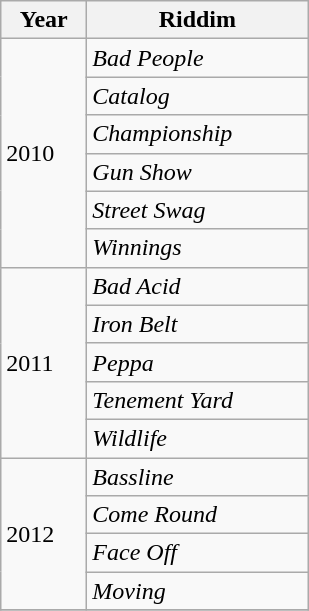<table class="wikitable">
<tr>
<th width="50">Year</th>
<th width="140">Riddim</th>
</tr>
<tr>
<td rowspan="6">2010</td>
<td><em>Bad People</em></td>
</tr>
<tr>
<td><em>Catalog</em></td>
</tr>
<tr>
<td><em>Championship</em></td>
</tr>
<tr>
<td><em>Gun Show</em></td>
</tr>
<tr>
<td><em>Street Swag</em></td>
</tr>
<tr>
<td><em>Winnings</em></td>
</tr>
<tr>
<td rowspan="5">2011</td>
<td><em>Bad Acid</em></td>
</tr>
<tr>
<td><em>Iron Belt</em></td>
</tr>
<tr>
<td><em>Peppa</em></td>
</tr>
<tr>
<td><em>Tenement Yard</em></td>
</tr>
<tr>
<td><em>Wildlife</em></td>
</tr>
<tr>
<td rowspan="4">2012</td>
<td><em>Bassline</em></td>
</tr>
<tr>
<td><em>Come Round</em></td>
</tr>
<tr>
<td><em>Face Off</em></td>
</tr>
<tr>
<td><em>Moving</em></td>
</tr>
<tr>
</tr>
</table>
